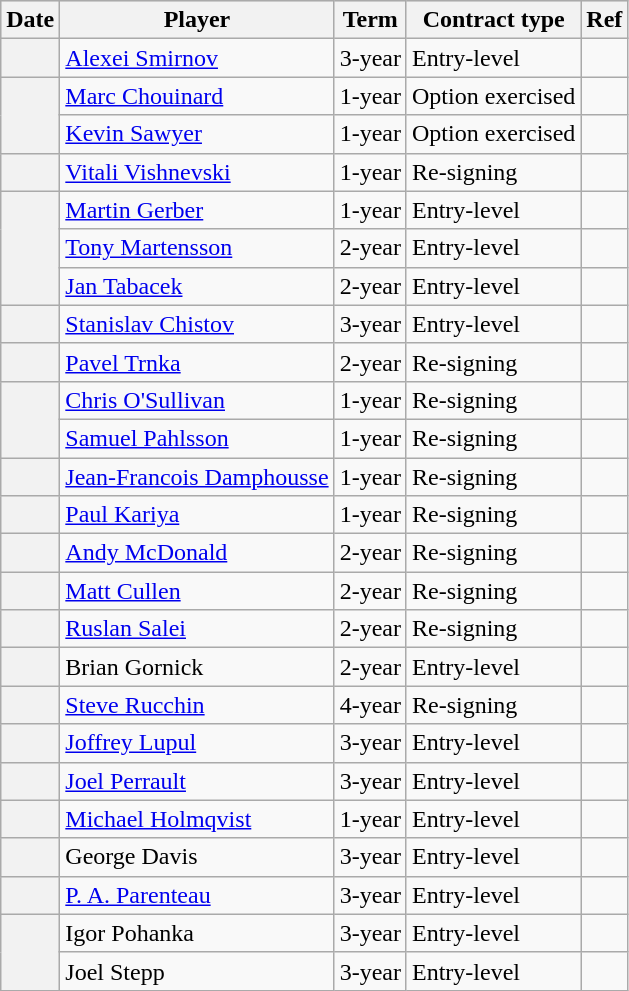<table class="wikitable plainrowheaders">
<tr style="background:#ddd; text-align:center;">
<th>Date</th>
<th>Player</th>
<th>Term</th>
<th>Contract type</th>
<th>Ref</th>
</tr>
<tr>
<th scope="row"></th>
<td><a href='#'>Alexei Smirnov</a></td>
<td>3-year</td>
<td>Entry-level</td>
<td></td>
</tr>
<tr>
<th scope="row" rowspan=2></th>
<td><a href='#'>Marc Chouinard</a></td>
<td>1-year</td>
<td>Option exercised</td>
<td></td>
</tr>
<tr>
<td><a href='#'>Kevin Sawyer</a></td>
<td>1-year</td>
<td>Option exercised</td>
<td></td>
</tr>
<tr>
<th scope="row"></th>
<td><a href='#'>Vitali Vishnevski</a></td>
<td>1-year</td>
<td>Re-signing</td>
<td></td>
</tr>
<tr>
<th scope="row" rowspan=3></th>
<td><a href='#'>Martin Gerber</a></td>
<td>1-year</td>
<td>Entry-level</td>
<td></td>
</tr>
<tr>
<td><a href='#'>Tony Martensson</a></td>
<td>2-year</td>
<td>Entry-level</td>
<td></td>
</tr>
<tr>
<td><a href='#'>Jan Tabacek</a></td>
<td>2-year</td>
<td>Entry-level</td>
<td></td>
</tr>
<tr>
<th scope="row"></th>
<td><a href='#'>Stanislav Chistov</a></td>
<td>3-year</td>
<td>Entry-level</td>
<td></td>
</tr>
<tr>
<th scope="row"></th>
<td><a href='#'>Pavel Trnka</a></td>
<td>2-year</td>
<td>Re-signing</td>
<td></td>
</tr>
<tr>
<th scope="row" rowspan=2></th>
<td><a href='#'>Chris O'Sullivan</a></td>
<td>1-year</td>
<td>Re-signing</td>
<td></td>
</tr>
<tr>
<td><a href='#'>Samuel Pahlsson</a></td>
<td>1-year</td>
<td>Re-signing</td>
<td></td>
</tr>
<tr>
<th scope="row"></th>
<td><a href='#'>Jean-Francois Damphousse</a></td>
<td>1-year</td>
<td>Re-signing</td>
<td></td>
</tr>
<tr>
<th scope="row"></th>
<td><a href='#'>Paul Kariya</a></td>
<td>1-year</td>
<td>Re-signing</td>
<td></td>
</tr>
<tr>
<th scope="row"></th>
<td><a href='#'>Andy McDonald</a></td>
<td>2-year</td>
<td>Re-signing</td>
<td></td>
</tr>
<tr>
<th scope="row"></th>
<td><a href='#'>Matt Cullen</a></td>
<td>2-year</td>
<td>Re-signing</td>
<td></td>
</tr>
<tr>
<th scope="row"></th>
<td><a href='#'>Ruslan Salei</a></td>
<td>2-year</td>
<td>Re-signing</td>
<td></td>
</tr>
<tr>
<th scope="row"></th>
<td>Brian Gornick</td>
<td>2-year</td>
<td>Entry-level</td>
<td></td>
</tr>
<tr>
<th scope="row"></th>
<td><a href='#'>Steve Rucchin</a></td>
<td>4-year</td>
<td>Re-signing</td>
<td></td>
</tr>
<tr>
<th scope="row"></th>
<td><a href='#'>Joffrey Lupul</a></td>
<td>3-year</td>
<td>Entry-level</td>
<td></td>
</tr>
<tr>
<th scope="row"></th>
<td><a href='#'>Joel Perrault</a></td>
<td>3-year</td>
<td>Entry-level</td>
<td></td>
</tr>
<tr>
<th scope="row"></th>
<td><a href='#'>Michael Holmqvist</a></td>
<td>1-year</td>
<td>Entry-level</td>
<td></td>
</tr>
<tr>
<th scope="row"></th>
<td>George Davis</td>
<td>3-year</td>
<td>Entry-level</td>
<td></td>
</tr>
<tr>
<th scope="row"></th>
<td><a href='#'>P. A. Parenteau</a></td>
<td>3-year</td>
<td>Entry-level</td>
<td></td>
</tr>
<tr>
<th scope="row" rowspan=2></th>
<td>Igor Pohanka</td>
<td>3-year</td>
<td>Entry-level</td>
<td></td>
</tr>
<tr>
<td>Joel Stepp</td>
<td>3-year</td>
<td>Entry-level</td>
<td></td>
</tr>
</table>
